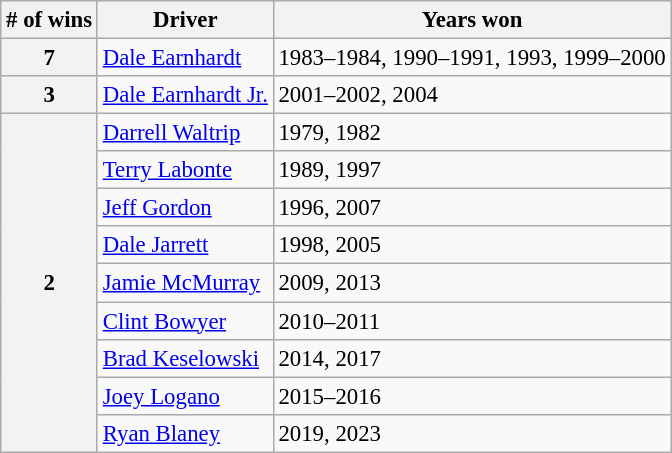<table class="wikitable" style="font-size: 95%;">
<tr>
<th># of wins</th>
<th>Driver</th>
<th>Years won</th>
</tr>
<tr>
<th>7</th>
<td><a href='#'>Dale Earnhardt</a></td>
<td>1983–1984, 1990–1991, 1993, 1999–2000</td>
</tr>
<tr>
<th>3</th>
<td><a href='#'>Dale Earnhardt Jr.</a></td>
<td>2001–2002, 2004</td>
</tr>
<tr>
<th rowspan="9">2</th>
<td><a href='#'>Darrell Waltrip</a></td>
<td>1979, 1982</td>
</tr>
<tr>
<td><a href='#'>Terry Labonte</a></td>
<td>1989, 1997</td>
</tr>
<tr>
<td><a href='#'>Jeff Gordon</a></td>
<td>1996, 2007</td>
</tr>
<tr>
<td><a href='#'>Dale Jarrett</a></td>
<td>1998, 2005</td>
</tr>
<tr>
<td><a href='#'>Jamie McMurray</a></td>
<td>2009, 2013</td>
</tr>
<tr>
<td><a href='#'>Clint Bowyer</a></td>
<td>2010–2011</td>
</tr>
<tr>
<td><a href='#'>Brad Keselowski</a></td>
<td>2014, 2017</td>
</tr>
<tr>
<td><a href='#'>Joey Logano</a></td>
<td>2015–2016</td>
</tr>
<tr>
<td><a href='#'>Ryan Blaney</a></td>
<td>2019, 2023</td>
</tr>
</table>
